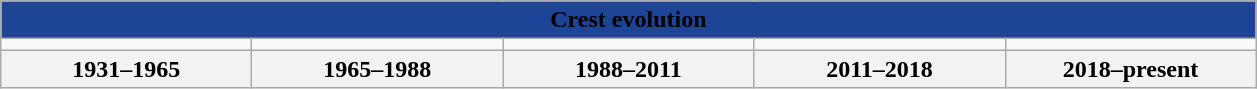<table class="wikitable">
<tr>
<th colspan="5" style="background: #1D4496;"><span><strong>Crest evolution</strong></span></th>
</tr>
<tr>
<td style="width: 160px; text-align: center;"></td>
<td style="width: 160px; text-align: center;"></td>
<td style="width: 160px; text-align: center;"></td>
<td style="width: 160px; text-align: center;"></td>
<td style="width: 160px; text-align: center;"></td>
</tr>
<tr>
<th><strong>1931–1965</strong></th>
<th><strong>1965–1988</strong></th>
<th><strong>1988–2011</strong></th>
<th><strong>2011–2018</strong></th>
<th><strong>2018–present</strong></th>
</tr>
</table>
